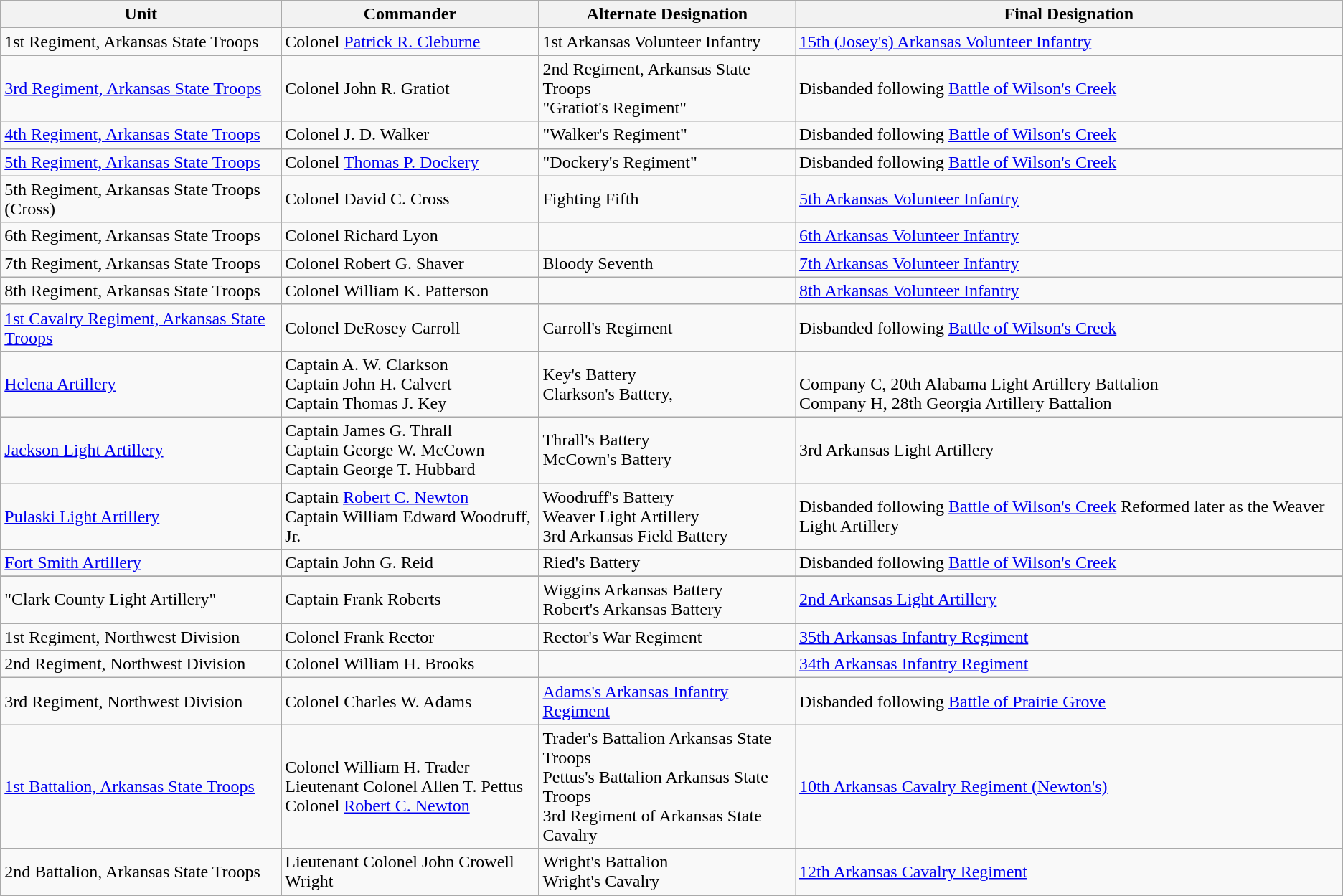<table class="wikitable sortable">
<tr>
<th>Unit</th>
<th>Commander</th>
<th>Alternate Designation</th>
<th>Final Designation</th>
</tr>
<tr>
<td>1st Regiment, Arkansas State Troops</td>
<td>Colonel <a href='#'>Patrick R. Cleburne</a></td>
<td>1st Arkansas Volunteer Infantry</td>
<td><a href='#'>15th (Josey's) Arkansas Volunteer Infantry</a></td>
</tr>
<tr>
<td><a href='#'>3rd Regiment, Arkansas State Troops</a></td>
<td>Colonel John R. Gratiot</td>
<td>2nd Regiment, Arkansas State Troops<br>"Gratiot's Regiment"</td>
<td>Disbanded following <a href='#'>Battle of Wilson's Creek</a></td>
</tr>
<tr>
<td><a href='#'>4th Regiment, Arkansas State Troops</a></td>
<td>Colonel J. D. Walker</td>
<td>"Walker's Regiment"</td>
<td>Disbanded following <a href='#'>Battle of Wilson's Creek</a></td>
</tr>
<tr>
<td><a href='#'>5th Regiment, Arkansas State Troops</a></td>
<td>Colonel <a href='#'>Thomas P. Dockery</a></td>
<td>"Dockery's Regiment"</td>
<td>Disbanded following <a href='#'>Battle of Wilson's Creek</a></td>
</tr>
<tr>
<td>5th Regiment, Arkansas State Troops (Cross)</td>
<td>Colonel David C. Cross</td>
<td>Fighting Fifth</td>
<td><a href='#'>5th Arkansas Volunteer Infantry</a></td>
</tr>
<tr>
<td>6th Regiment, Arkansas State Troops</td>
<td>Colonel Richard Lyon</td>
<td></td>
<td><a href='#'>6th Arkansas Volunteer Infantry</a></td>
</tr>
<tr>
<td>7th Regiment, Arkansas State Troops</td>
<td>Colonel Robert G. Shaver</td>
<td>Bloody Seventh</td>
<td><a href='#'>7th Arkansas Volunteer Infantry</a></td>
</tr>
<tr>
<td>8th Regiment, Arkansas State Troops</td>
<td>Colonel William K. Patterson</td>
<td></td>
<td><a href='#'>8th Arkansas Volunteer Infantry</a></td>
</tr>
<tr>
<td><a href='#'>1st Cavalry Regiment, Arkansas State Troops</a></td>
<td>Colonel DeRosey Carroll</td>
<td>Carroll's Regiment</td>
<td>Disbanded following <a href='#'>Battle of Wilson's Creek</a></td>
</tr>
<tr>
<td><a href='#'>Helena Artillery</a></td>
<td>Captain A. W. Clarkson<br>Captain John H. Calvert<br>Captain Thomas J. Key</td>
<td>Key's Battery<br>Clarkson's Battery,</td>
<td><br>Company C, 20th Alabama Light Artillery Battalion<br>Company H, 28th Georgia Artillery Battalion</td>
</tr>
<tr>
<td><a href='#'>Jackson Light Artillery</a></td>
<td>Captain James G. Thrall<br>Captain George W. McCown<br>Captain George T. Hubbard</td>
<td>Thrall's Battery<br>McCown's Battery</td>
<td>3rd Arkansas Light Artillery</td>
</tr>
<tr>
<td><a href='#'>Pulaski Light Artillery</a></td>
<td>Captain <a href='#'>Robert C. Newton</a><br>Captain William Edward Woodruff, Jr.</td>
<td>Woodruff's Battery<br>Weaver Light Artillery<br>3rd Arkansas Field Battery</td>
<td>Disbanded following <a href='#'>Battle of Wilson's Creek</a> Reformed later as the Weaver Light Artillery</td>
</tr>
<tr>
<td><a href='#'>Fort Smith Artillery</a></td>
<td>Captain John G. Reid</td>
<td>Ried's Battery</td>
<td>Disbanded following <a href='#'>Battle of Wilson's Creek</a></td>
</tr>
<tr>
</tr>
<tr>
<td>"Clark County Light Artillery"</td>
<td>Captain Frank Roberts</td>
<td>Wiggins Arkansas Battery<br>Robert's Arkansas Battery</td>
<td><a href='#'>2nd Arkansas Light Artillery</a></td>
</tr>
<tr>
<td>1st Regiment, Northwest Division</td>
<td>Colonel Frank Rector</td>
<td>Rector's War Regiment</td>
<td><a href='#'>35th Arkansas Infantry Regiment</a></td>
</tr>
<tr>
<td>2nd Regiment, Northwest Division</td>
<td>Colonel William H. Brooks</td>
<td></td>
<td><a href='#'>34th Arkansas Infantry Regiment</a></td>
</tr>
<tr>
<td>3rd Regiment, Northwest Division</td>
<td>Colonel Charles W. Adams</td>
<td><a href='#'>Adams's Arkansas Infantry Regiment</a></td>
<td>Disbanded following <a href='#'>Battle of Prairie Grove</a></td>
</tr>
<tr>
<td><a href='#'>1st Battalion, Arkansas State Troops</a></td>
<td>Colonel William H. Trader<br>Lieutenant Colonel Allen T. Pettus<br>Colonel <a href='#'>Robert C. Newton</a></td>
<td>Trader's Battalion Arkansas State Troops<br>Pettus's Battalion Arkansas State Troops<br>3rd Regiment of Arkansas State Cavalry</td>
<td><a href='#'>10th Arkansas Cavalry Regiment (Newton's)</a></td>
</tr>
<tr>
<td>2nd Battalion, Arkansas State Troops</td>
<td>Lieutenant Colonel John Crowell Wright</td>
<td>Wright's Battalion<br>Wright's Cavalry</td>
<td><a href='#'>12th Arkansas Cavalry Regiment</a></td>
</tr>
</table>
